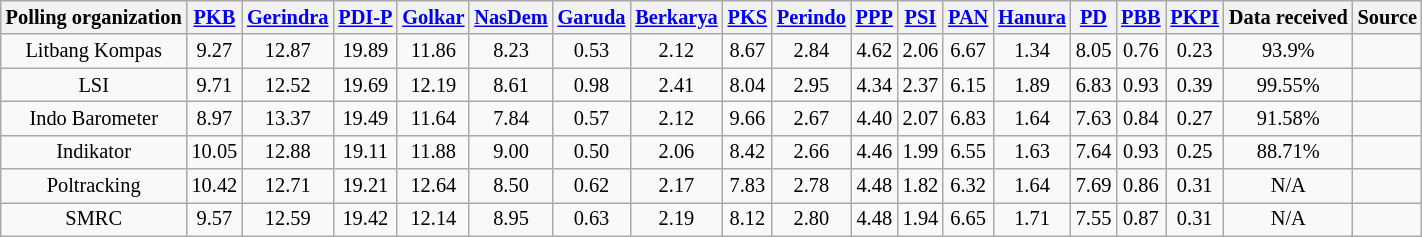<table class="wikitable" style="text-align: center; font-size: 85%">
<tr>
<th>Polling organization</th>
<th><a href='#'>PKB</a></th>
<th><a href='#'>Gerindra</a></th>
<th><a href='#'>PDI-P</a></th>
<th><a href='#'>Golkar</a></th>
<th><a href='#'>NasDem</a></th>
<th><a href='#'>Garuda</a></th>
<th><a href='#'>Berkarya</a></th>
<th><a href='#'>PKS</a></th>
<th><a href='#'>Perindo</a></th>
<th><a href='#'>PPP</a></th>
<th><a href='#'>PSI</a></th>
<th><a href='#'>PAN</a></th>
<th><a href='#'>Hanura</a></th>
<th><a href='#'>PD</a></th>
<th><a href='#'>PBB</a></th>
<th><a href='#'>PKPI</a></th>
<th>Data received</th>
<th>Source</th>
</tr>
<tr>
<td>Litbang Kompas</td>
<td>9.27</td>
<td>12.87</td>
<td>19.89</td>
<td>11.86</td>
<td>8.23</td>
<td>0.53</td>
<td>2.12</td>
<td>8.67</td>
<td>2.84</td>
<td>4.62</td>
<td>2.06</td>
<td>6.67</td>
<td>1.34</td>
<td>8.05</td>
<td>0.76</td>
<td>0.23</td>
<td>93.9%</td>
<td></td>
</tr>
<tr>
<td>LSI</td>
<td>9.71</td>
<td>12.52</td>
<td>19.69</td>
<td>12.19</td>
<td>8.61</td>
<td>0.98</td>
<td>2.41</td>
<td>8.04</td>
<td>2.95</td>
<td>4.34</td>
<td>2.37</td>
<td>6.15</td>
<td>1.89</td>
<td>6.83</td>
<td>0.93</td>
<td>0.39</td>
<td>99.55%</td>
<td></td>
</tr>
<tr>
<td>Indo Barometer</td>
<td>8.97</td>
<td>13.37</td>
<td>19.49</td>
<td>11.64</td>
<td>7.84</td>
<td>0.57</td>
<td>2.12</td>
<td>9.66</td>
<td>2.67</td>
<td>4.40</td>
<td>2.07</td>
<td>6.83</td>
<td>1.64</td>
<td>7.63</td>
<td>0.84</td>
<td>0.27</td>
<td>91.58%</td>
<td></td>
</tr>
<tr>
<td>Indikator</td>
<td>10.05</td>
<td>12.88</td>
<td>19.11</td>
<td>11.88</td>
<td>9.00</td>
<td>0.50</td>
<td>2.06</td>
<td>8.42</td>
<td>2.66</td>
<td>4.46</td>
<td>1.99</td>
<td>6.55</td>
<td>1.63</td>
<td>7.64</td>
<td>0.93</td>
<td>0.25</td>
<td>88.71%</td>
<td></td>
</tr>
<tr>
<td>Poltracking</td>
<td>10.42</td>
<td>12.71</td>
<td>19.21</td>
<td>12.64</td>
<td>8.50</td>
<td>0.62</td>
<td>2.17</td>
<td>7.83</td>
<td>2.78</td>
<td>4.48</td>
<td>1.82</td>
<td>6.32</td>
<td>1.64</td>
<td>7.69</td>
<td>0.86</td>
<td>0.31</td>
<td>N/A</td>
<td></td>
</tr>
<tr>
<td>SMRC</td>
<td>9.57</td>
<td>12.59</td>
<td>19.42</td>
<td>12.14</td>
<td>8.95</td>
<td>0.63</td>
<td>2.19</td>
<td>8.12</td>
<td>2.80</td>
<td>4.48</td>
<td>1.94</td>
<td>6.65</td>
<td>1.71</td>
<td>7.55</td>
<td>0.87</td>
<td>0.31</td>
<td>N/A</td>
<td></td>
</tr>
</table>
